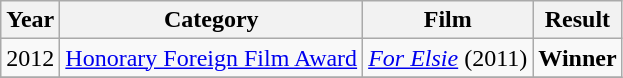<table class="wikitable">
<tr>
<th>Year</th>
<th>Category</th>
<th>Film</th>
<th>Result</th>
</tr>
<tr>
<td>2012</td>
<td><a href='#'>Honorary Foreign Film Award</a></td>
<td><em><a href='#'>For Elsie</a></em> (2011)</td>
<td><strong>Winner</strong></td>
</tr>
<tr>
</tr>
</table>
